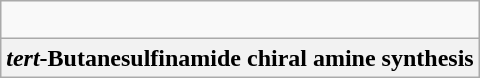<table class="wikitable">
<tr align="center">
<td><br></td>
</tr>
<tr align="center">
<th><em>tert</em>-Butanesulfinamide chiral amine synthesis</th>
</tr>
</table>
